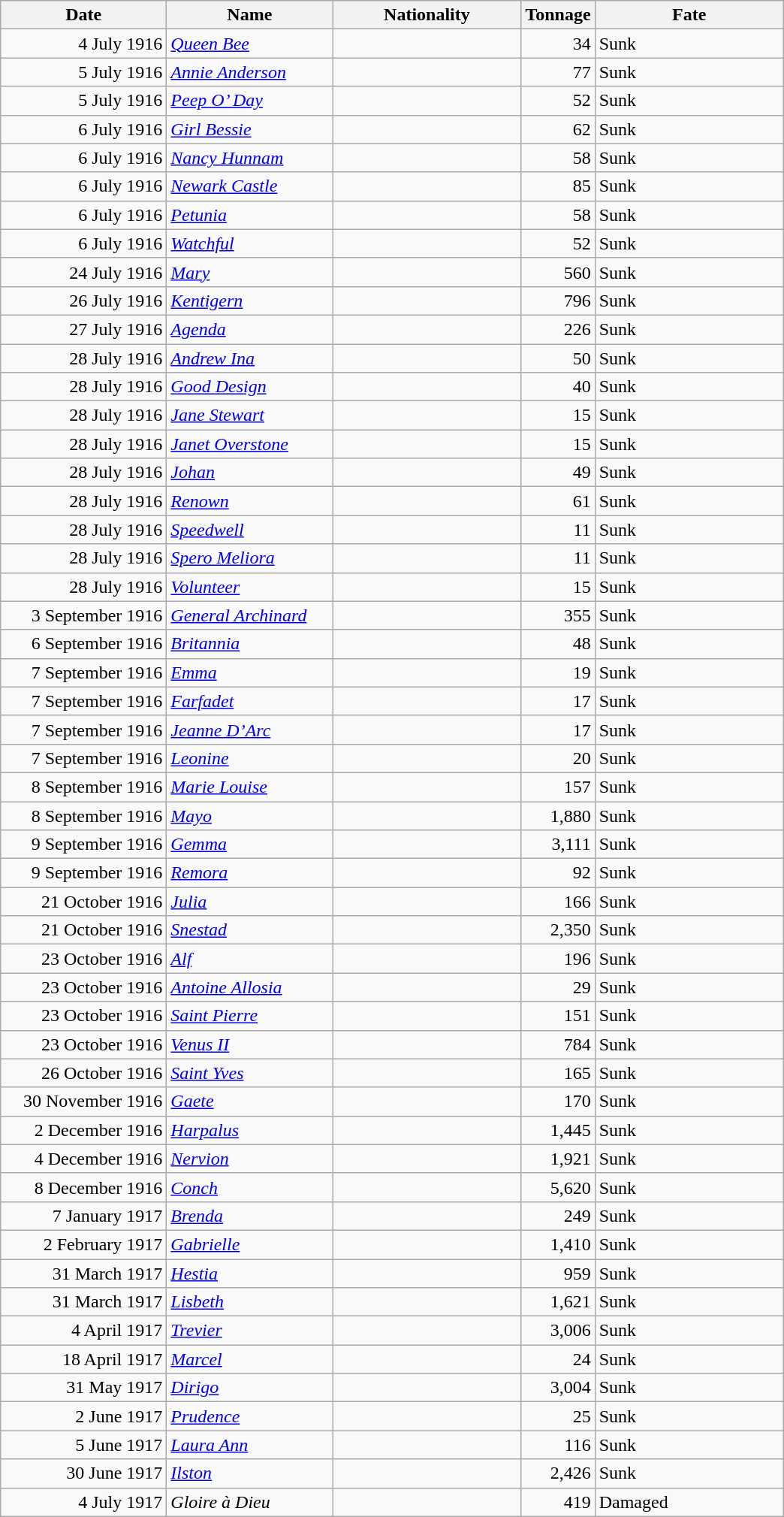<table class="wikitable sortable">
<tr>
<th width="140px">Date</th>
<th width="140px">Name</th>
<th width="160px">Nationality</th>
<th width="25px">Tonnage</th>
<th width="160px">Fate</th>
</tr>
<tr>
<td align="right">4 July 1916</td>
<td align="left"><a href='#'><em>Queen Bee</em></a></td>
<td align="left"></td>
<td align="right">34</td>
<td align="left">Sunk</td>
</tr>
<tr>
<td align="right">5 July 1916</td>
<td align="left"><a href='#'><em>Annie Anderson</em></a></td>
<td align="left"></td>
<td align="right">77</td>
<td align="left">Sunk</td>
</tr>
<tr>
<td align="right">5 July 1916</td>
<td align="left"><a href='#'><em>Peep O’ Day</em></a></td>
<td align="left"></td>
<td align="right">52</td>
<td align="left">Sunk</td>
</tr>
<tr>
<td align="right">6 July 1916</td>
<td align="left"><a href='#'><em>Girl Bessie</em></a></td>
<td align="left"></td>
<td align="right">62</td>
<td align="left">Sunk</td>
</tr>
<tr>
<td align="right">6 July 1916</td>
<td align="left"><a href='#'><em>Nancy Hunnam</em></a></td>
<td align="left"></td>
<td align="right">58</td>
<td align="left">Sunk</td>
</tr>
<tr>
<td align="right">6 July 1916</td>
<td align="left"><a href='#'><em>Newark Castle</em></a></td>
<td align="left"></td>
<td align="right">85</td>
<td align="left">Sunk</td>
</tr>
<tr>
<td align="right">6 July 1916</td>
<td align="left"><a href='#'><em>Petunia</em></a></td>
<td align="left"></td>
<td align="right">58</td>
<td align="left">Sunk</td>
</tr>
<tr>
<td align="right">6 July 1916</td>
<td align="left"><a href='#'><em>Watchful</em></a></td>
<td align="left"></td>
<td align="right">52</td>
<td align="left">Sunk</td>
</tr>
<tr>
<td align="right">24 July 1916</td>
<td align="left"><a href='#'><em>Mary</em></a></td>
<td align="left"></td>
<td align="right">560</td>
<td align="left">Sunk</td>
</tr>
<tr>
<td align="right">26 July 1916</td>
<td align="left"><a href='#'><em>Kentigern</em></a></td>
<td align="left"></td>
<td align="right">796</td>
<td align="left">Sunk</td>
</tr>
<tr>
<td align="right">27 July 1916</td>
<td align="left"><a href='#'><em>Agenda</em></a></td>
<td align="left"></td>
<td align="right">226</td>
<td align="left">Sunk</td>
</tr>
<tr>
<td align="right">28 July 1916</td>
<td align="left"><a href='#'><em>Andrew Ina</em></a></td>
<td align="left"></td>
<td align="right">50</td>
<td align="left">Sunk</td>
</tr>
<tr>
<td align="right">28 July 1916</td>
<td align="left"><a href='#'><em>Good Design</em></a></td>
<td align="left"></td>
<td align="right">40</td>
<td align="left">Sunk</td>
</tr>
<tr>
<td align="right">28 July 1916</td>
<td align="left"><a href='#'><em>Jane Stewart</em></a></td>
<td align="left"></td>
<td align="right">15</td>
<td align="left">Sunk</td>
</tr>
<tr>
<td align="right">28 July 1916</td>
<td align="left"><a href='#'><em>Janet Overstone</em></a></td>
<td align="left"></td>
<td align="right">15</td>
<td align="left">Sunk</td>
</tr>
<tr>
<td align="right">28 July 1916</td>
<td align="left"><a href='#'><em>Johan</em></a></td>
<td align="left"></td>
<td align="right">49</td>
<td align="left">Sunk</td>
</tr>
<tr>
<td align="right">28 July 1916</td>
<td align="left"><a href='#'><em>Renown</em></a></td>
<td align="left"></td>
<td align="right">61</td>
<td align="left">Sunk</td>
</tr>
<tr>
<td align="right">28 July 1916</td>
<td align="left"><a href='#'><em>Speedwell</em></a></td>
<td align="left"></td>
<td align="right">11</td>
<td align="left">Sunk</td>
</tr>
<tr>
<td align="right">28 July 1916</td>
<td align="left"><a href='#'><em>Spero Meliora</em></a></td>
<td align="left"></td>
<td align="right">11</td>
<td align="left">Sunk</td>
</tr>
<tr>
<td align="right">28 July 1916</td>
<td align="left"><a href='#'><em>Volunteer</em></a></td>
<td align="left"></td>
<td align="right">15</td>
<td align="left">Sunk</td>
</tr>
<tr>
<td align="right">3 September 1916</td>
<td align="left"><a href='#'><em>General Archinard</em></a></td>
<td align="left"></td>
<td align="right">355</td>
<td align="left">Sunk</td>
</tr>
<tr>
<td align="right">6 September 1916</td>
<td align="left"><a href='#'><em>Britannia</em></a></td>
<td align="left"></td>
<td align="right">48</td>
<td align="left">Sunk</td>
</tr>
<tr>
<td align="right">7 September 1916</td>
<td align="left"><a href='#'><em>Emma</em></a></td>
<td align="left"></td>
<td align="right">19</td>
<td align="left">Sunk</td>
</tr>
<tr>
<td align="right">7 September 1916</td>
<td align="left"><a href='#'><em>Farfadet</em></a></td>
<td align="left"></td>
<td align="right">17</td>
<td align="left">Sunk</td>
</tr>
<tr>
<td align="right">7 September 1916</td>
<td align="left"><a href='#'><em>Jeanne D’Arc</em></a></td>
<td align="left"></td>
<td align="right">17</td>
<td align="left">Sunk</td>
</tr>
<tr>
<td align="right">7 September 1916</td>
<td align="left"><a href='#'><em>Leonine</em></a></td>
<td align="left"></td>
<td align="right">20</td>
<td align="left">Sunk</td>
</tr>
<tr>
<td align="right">8 September 1916</td>
<td align="left"><a href='#'><em>Marie Louise</em></a></td>
<td align="left"></td>
<td align="right">157</td>
<td align="left">Sunk</td>
</tr>
<tr>
<td align="right">8 September 1916</td>
<td align="left"><a href='#'><em>Mayo</em></a></td>
<td align="left"></td>
<td align="right">1,880</td>
<td align="left">Sunk</td>
</tr>
<tr>
<td align="right">9 September 1916</td>
<td align="left"><a href='#'><em>Gemma</em></a></td>
<td align="left"></td>
<td align="right">3,111</td>
<td align="left">Sunk</td>
</tr>
<tr>
<td align="right">9 September 1916</td>
<td align="left"><a href='#'><em>Remora</em></a></td>
<td align="left"></td>
<td align="right">92</td>
<td align="left">Sunk</td>
</tr>
<tr>
<td align="right">21 October 1916</td>
<td align="left"><a href='#'><em>Julia</em></a></td>
<td align="left"></td>
<td align="right">166</td>
<td align="left">Sunk</td>
</tr>
<tr>
<td align="right">21 October 1916</td>
<td align="left"><a href='#'><em>Snestad</em></a></td>
<td align="left"></td>
<td align="right">2,350</td>
<td align="left">Sunk</td>
</tr>
<tr>
<td align="right">23 October 1916</td>
<td align="left"><a href='#'><em>Alf</em></a></td>
<td align="left"></td>
<td align="right">196</td>
<td align="left">Sunk</td>
</tr>
<tr>
<td align="right">23 October 1916</td>
<td align="left"><a href='#'><em>Antoine Allosia</em></a></td>
<td align="left"></td>
<td align="right">29</td>
<td align="left">Sunk</td>
</tr>
<tr>
<td align="right">23 October 1916</td>
<td align="left"><a href='#'><em>Saint Pierre</em></a></td>
<td align="left"></td>
<td align="right">151</td>
<td align="left">Sunk</td>
</tr>
<tr>
<td align="right">23 October 1916</td>
<td align="left"><a href='#'><em>Venus II</em></a></td>
<td align="left"></td>
<td align="right">784</td>
<td align="left">Sunk</td>
</tr>
<tr>
<td align="right">26 October 1916</td>
<td align="left"><a href='#'><em>Saint Yves</em></a></td>
<td align="left"></td>
<td align="right">165</td>
<td align="left">Sunk</td>
</tr>
<tr>
<td align="right">30 November 1916</td>
<td align="left"><a href='#'><em>Gaete</em></a></td>
<td align="left"></td>
<td align="right">170</td>
<td align="left">Sunk</td>
</tr>
<tr>
<td align="right">2 December 1916</td>
<td align="left"><a href='#'><em>Harpalus</em></a></td>
<td align="left"></td>
<td align="right">1,445</td>
<td align="left">Sunk</td>
</tr>
<tr>
<td align="right">4 December 1916</td>
<td align="left"><a href='#'><em>Nervion</em></a></td>
<td align="left"></td>
<td align="right">1,921</td>
<td align="left">Sunk</td>
</tr>
<tr>
<td align="right">8 December 1916</td>
<td align="left"><a href='#'><em>Conch</em></a></td>
<td align="left"></td>
<td align="right">5,620</td>
<td align="left">Sunk</td>
</tr>
<tr>
<td align="right">7 January 1917</td>
<td align="left"><a href='#'><em>Brenda</em></a></td>
<td align="left"></td>
<td align="right">249</td>
<td align="left">Sunk</td>
</tr>
<tr>
<td align="right">2 February 1917</td>
<td align="left"><a href='#'><em>Gabrielle</em></a></td>
<td align="left"></td>
<td align="right">1,410</td>
<td align="left">Sunk</td>
</tr>
<tr>
<td align="right">31 March 1917</td>
<td align="left"><a href='#'><em>Hestia</em></a></td>
<td align="left"></td>
<td align="right">959</td>
<td align="left">Sunk</td>
</tr>
<tr>
<td align="right">31 March 1917</td>
<td align="left"><a href='#'><em>Lisbeth</em></a></td>
<td align="left"></td>
<td align="right">1,621</td>
<td align="left">Sunk</td>
</tr>
<tr>
<td align="right">4 April 1917</td>
<td align="left"><a href='#'><em>Trevier</em></a></td>
<td align="left"></td>
<td align="right">3,006</td>
<td align="left">Sunk</td>
</tr>
<tr>
<td align="right">18 April 1917</td>
<td align="left"><a href='#'><em>Marcel</em></a></td>
<td align="left"></td>
<td align="right">24</td>
<td align="left">Sunk</td>
</tr>
<tr>
<td align="right">31 May 1917</td>
<td align="left"><a href='#'><em>Dirigo</em></a></td>
<td align="left"></td>
<td align="right">3,004</td>
<td align="left">Sunk</td>
</tr>
<tr>
<td align="right">2 June 1917</td>
<td align="left"><a href='#'><em>Prudence</em></a></td>
<td align="left"></td>
<td align="right">25</td>
<td align="left">Sunk</td>
</tr>
<tr>
<td align="right">5 June 1917</td>
<td align="left"><a href='#'><em>Laura Ann</em></a></td>
<td align="left"></td>
<td align="right">116</td>
<td align="left">Sunk</td>
</tr>
<tr>
<td align="right">30 June 1917</td>
<td align="left"><a href='#'><em>Ilston</em></a></td>
<td align="left"></td>
<td align="right">2,426</td>
<td align="left">Sunk</td>
</tr>
<tr>
<td align="right">4 July 1917</td>
<td align="left"><em>Gloire à Dieu</em></td>
<td align="left"></td>
<td align="right">419</td>
<td align="left">Damaged</td>
</tr>
</table>
